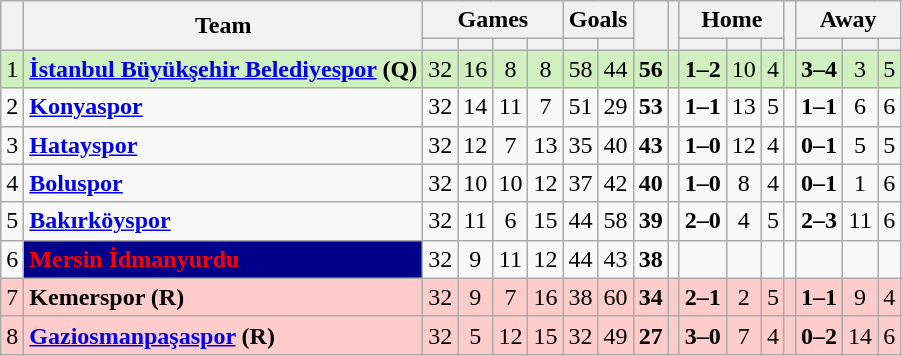<table class="wikitable" style="text-align: center;">
<tr>
<th rowspan=2></th>
<th rowspan=2>Team</th>
<th colspan=4>Games</th>
<th colspan=2>Goals</th>
<th rowspan=2></th>
<th rowspan=2></th>
<th colspan=3>Home</th>
<th rowspan=2></th>
<th colspan=3>Away</th>
</tr>
<tr>
<th></th>
<th></th>
<th></th>
<th></th>
<th></th>
<th></th>
<th></th>
<th></th>
<th></th>
<th></th>
<th></th>
<th></th>
</tr>
<tr>
<td bgcolor="#D0F0C0">1</td>
<td align="left" bgcolor="#D0F0C0"><strong><a href='#'>İstanbul Büyükşehir Belediyespor</a> (Q)</strong></td>
<td bgcolor="#D0F0C0">32</td>
<td bgcolor="#D0F0C0">16</td>
<td bgcolor="#D0F0C0">8</td>
<td bgcolor="#D0F0C0">8</td>
<td bgcolor="#D0F0C0">58</td>
<td bgcolor="#D0F0C0">44</td>
<td bgcolor="#D0F0C0"><strong>56</strong></td>
<td bgcolor="#D0F0C0"></td>
<td bgcolor="#D0F0C0"><strong>1–2</strong></td>
<td bgcolor="#D0F0C0">10</td>
<td bgcolor="#D0F0C0">4</td>
<td bgcolor="#D0F0C0"></td>
<td bgcolor="#D0F0C0"><strong>3–4</strong></td>
<td bgcolor="#D0F0C0">3</td>
<td bgcolor="#D0F0C0">5</td>
</tr>
<tr>
<td>2</td>
<td align="left"><strong><a href='#'>Konyaspor</a></strong></td>
<td>32</td>
<td>14</td>
<td>11</td>
<td>7</td>
<td>51</td>
<td>29</td>
<td><strong>53</strong></td>
<td></td>
<td><strong>1–1</strong></td>
<td>13</td>
<td>5</td>
<td></td>
<td><strong>1–1</strong></td>
<td>6</td>
<td>6</td>
</tr>
<tr>
<td>3</td>
<td align="left"><strong><a href='#'>Hatayspor</a></strong></td>
<td>32</td>
<td>12</td>
<td>7</td>
<td>13</td>
<td>35</td>
<td>40</td>
<td><strong>43</strong></td>
<td></td>
<td><strong>1–0</strong></td>
<td>12</td>
<td>4</td>
<td></td>
<td><strong>0–1</strong></td>
<td>5</td>
<td>5</td>
</tr>
<tr>
<td>4</td>
<td align="left"><strong><a href='#'>Boluspor</a></strong></td>
<td>32</td>
<td>10</td>
<td>10</td>
<td>12</td>
<td>37</td>
<td>42</td>
<td><strong>40</strong></td>
<td></td>
<td><strong>1–0</strong></td>
<td>8</td>
<td>4</td>
<td></td>
<td><strong>0–1</strong></td>
<td>1</td>
<td>6</td>
</tr>
<tr>
<td>5</td>
<td align="left"><strong><a href='#'>Bakırköyspor</a></strong></td>
<td>32</td>
<td>11</td>
<td>6</td>
<td>15</td>
<td>44</td>
<td>58</td>
<td><strong>39</strong></td>
<td></td>
<td><strong>2–0</strong></td>
<td>4</td>
<td>5</td>
<td></td>
<td><strong>2–3</strong></td>
<td>11</td>
<td>6</td>
</tr>
<tr>
<td>6</td>
<td align="left" bgcolor="#00008B" style="color:red;"><strong>Mersin İdmanyurdu</strong></td>
<td>32</td>
<td>9</td>
<td>11</td>
<td>12</td>
<td>44</td>
<td>43</td>
<td><strong>38</strong></td>
<td></td>
<td></td>
<td></td>
<td></td>
<td></td>
<td></td>
<td></td>
<td></td>
</tr>
<tr>
<td bgcolor="#FFCCCC">7</td>
<td align="left" bgcolor="#FFCCCC"><strong>Kemerspor (R)</strong></td>
<td bgcolor="#FFCCCC">32</td>
<td bgcolor="#FFCCCC">9</td>
<td bgcolor="#FFCCCC">7</td>
<td bgcolor="#FFCCCC">16</td>
<td bgcolor="#FFCCCC">38</td>
<td bgcolor="#FFCCCC">60</td>
<td bgcolor="#FFCCCC"><strong>34</strong></td>
<td bgcolor="#FFCCCC"></td>
<td bgcolor="#FFCCCC"><strong>2–1</strong></td>
<td bgcolor="#FFCCCC">2</td>
<td bgcolor="#FFCCCC">5</td>
<td bgcolor="#FFCCCC"></td>
<td bgcolor="#FFCCCC"><strong>1–1</strong></td>
<td bgcolor="#FFCCCC">9</td>
<td bgcolor="#FFCCCC">4</td>
</tr>
<tr>
<td bgcolor="#FFCCCC">8</td>
<td align="left" bgcolor="#FFCCCC"><strong><a href='#'>Gaziosmanpaşaspor</a> (R)</strong></td>
<td bgcolor="#FFCCCC">32</td>
<td bgcolor="#FFCCCC">5</td>
<td bgcolor="#FFCCCC">12</td>
<td bgcolor="#FFCCCC">15</td>
<td bgcolor="#FFCCCC">32</td>
<td bgcolor="#FFCCCC">49</td>
<td bgcolor="#FFCCCC"><strong>27</strong></td>
<td bgcolor="#FFCCCC"></td>
<td bgcolor="#FFCCCC"><strong>3–0</strong></td>
<td bgcolor="#FFCCCC">7</td>
<td bgcolor="#FFCCCC">4</td>
<td bgcolor="#FFCCCC"></td>
<td bgcolor="#FFCCCC"><strong>0–2</strong></td>
<td bgcolor="#FFCCCC">14</td>
<td bgcolor="#FFCCCC">6</td>
</tr>
</table>
